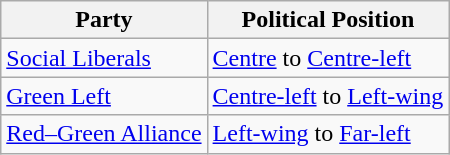<table class="wikitable mw-collapsible mw-collapsed">
<tr>
<th>Party</th>
<th>Political Position</th>
</tr>
<tr>
<td><a href='#'>Social Liberals</a></td>
<td><a href='#'>Centre</a> to <a href='#'>Centre-left</a></td>
</tr>
<tr>
<td><a href='#'>Green Left</a></td>
<td><a href='#'>Centre-left</a> to <a href='#'>Left-wing</a></td>
</tr>
<tr>
<td><a href='#'>Red–Green Alliance</a></td>
<td><a href='#'>Left-wing</a> to <a href='#'>Far-left</a></td>
</tr>
</table>
